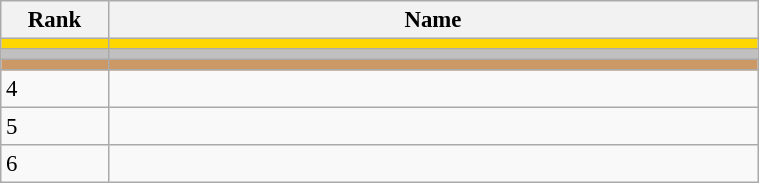<table class=wikitable style="font-size:95%" width="40%">
<tr>
<th width=20>Rank </th>
<th width=250>Name</th>
</tr>
<tr bgcolor=gold>
<td></td>
<td></td>
</tr>
<tr bgcolor=silver>
<td></td>
<td></td>
</tr>
<tr bgcolor=cc9966>
<td></td>
<td></td>
</tr>
<tr>
<td>4</td>
<td></td>
</tr>
<tr>
<td>5</td>
<td></td>
</tr>
<tr>
<td>6</td>
<td></td>
</tr>
</table>
